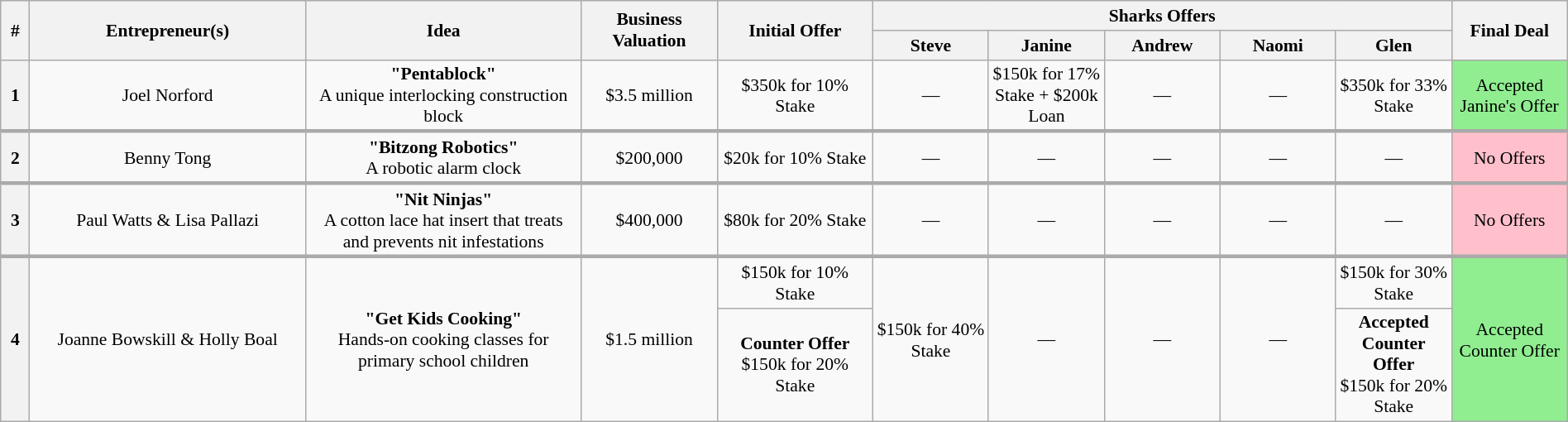<table class="wikitable plainrowheaders" style="font-size:90%; text-align:center; width: 100%; margin-left: auto; margin-right: auto;">
<tr>
<th scope="col" bgcolor="lightgrey" rowspan="2" width="15" align="center">#</th>
<th scope="col" bgcolor="lightgrey" rowspan="2" width="200" align="center">Entrepreneur(s)</th>
<th scope="col" bgcolor="lightgrey" rowspan="2" width="200" align="center">Idea</th>
<th scope="col" bgcolor="lightgrey" rowspan="2" width="95" align="center">Business Valuation</th>
<th scope="col" bgcolor="lightgrey" rowspan="2" width="110" align="center">Initial Offer</th>
<th scope="col" bgcolor="lightgrey" colspan="5">Sharks Offers</th>
<th scope="col" bgcolor="lightgrey" rowspan="2" width="80" align="center">Final Deal</th>
</tr>
<tr>
<th width="80" align="center"><strong>Steve</strong></th>
<th width="80" align="center"><strong>Janine</strong></th>
<th width="80" align="center"><strong>Andrew</strong></th>
<th width="80" align="center"><strong>Naomi</strong></th>
<th width="80" align="center"><strong>Glen</strong></th>
</tr>
<tr>
<th>1</th>
<td>Joel Norford</td>
<td><strong>"Pentablock"</strong><br> A unique interlocking construction block</td>
<td>$3.5 million</td>
<td>$350k for 10% Stake</td>
<td>—</td>
<td>$150k for 17% Stake + $200k Loan</td>
<td>—</td>
<td>—</td>
<td>$350k for 33% Stake</td>
<td bgcolor="lightgreen">Accepted Janine's Offer</td>
</tr>
<tr>
</tr>
<tr style="border-top:3px solid #aaa;">
<th>2</th>
<td>Benny Tong</td>
<td><strong>"Bitzong Robotics"</strong><br> A robotic alarm clock</td>
<td>$200,000</td>
<td>$20k for 10% Stake</td>
<td>—</td>
<td>—</td>
<td>—</td>
<td>—</td>
<td>—</td>
<td bgcolor="pink">No Offers</td>
</tr>
<tr>
</tr>
<tr style="border-top:3px solid #aaa;">
<th>3</th>
<td>Paul Watts & Lisa Pallazi</td>
<td><strong>"Nit Ninjas"</strong><br> A cotton lace hat insert that treats and prevents nit infestations</td>
<td>$400,000</td>
<td>$80k for 20% Stake</td>
<td>—</td>
<td>—</td>
<td>—</td>
<td>—</td>
<td>—</td>
<td bgcolor="pink">No Offers</td>
</tr>
<tr>
</tr>
<tr style="border-top:3px solid #aaa;">
<th rowspan="2">4</th>
<td rowspan="2">Joanne Bowskill & Holly Boal</td>
<td rowspan="2"><strong>"Get Kids Cooking"</strong><br> Hands-on cooking classes for primary school children</td>
<td rowspan="2">$1.5 million</td>
<td>$150k for 10% Stake</td>
<td rowspan="2">$150k for 40% Stake</td>
<td rowspan="2">—</td>
<td rowspan="2">—</td>
<td rowspan="2">—</td>
<td>$150k for 30% Stake</td>
<td rowspan="2" bgcolor="lightgreen">Accepted Counter Offer</td>
</tr>
<tr>
<td><strong>Counter Offer</strong><br> $150k for 20% Stake</td>
<td><strong>Accepted Counter Offer</strong><br> $150k for 20% Stake</td>
</tr>
</table>
